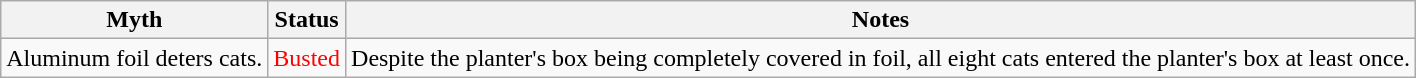<table class="wikitable plainrowheaders">
<tr>
<th scope"col">Myth</th>
<th scope"col">Status</th>
<th scope"col">Notes</th>
</tr>
<tr>
<td scope"row">Aluminum foil deters cats.</td>
<td style="color:red">Busted</td>
<td>Despite the planter's box being completely covered in foil, all eight cats entered the planter's box at least once.</td>
</tr>
</table>
